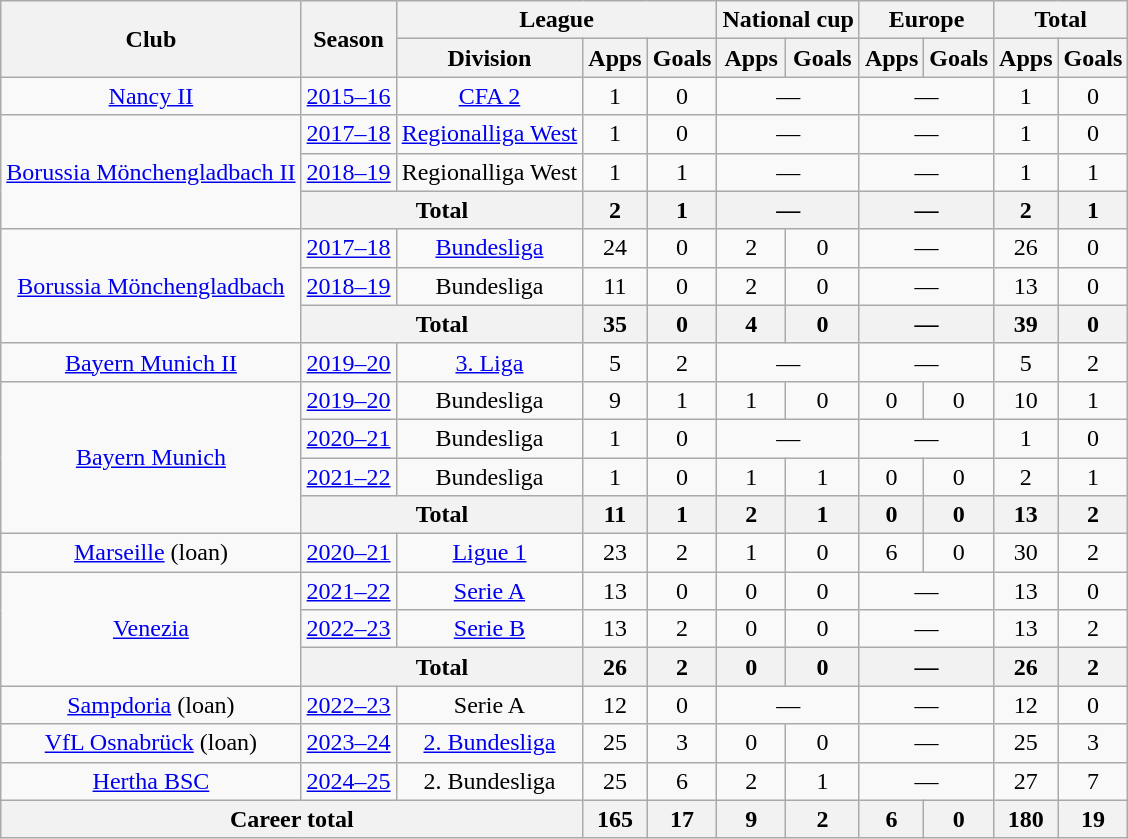<table class="wikitable" style="text-align:center">
<tr>
<th rowspan="2">Club</th>
<th rowspan="2">Season</th>
<th colspan="3">League</th>
<th colspan="2">National cup</th>
<th colspan="2">Europe</th>
<th colspan="2">Total</th>
</tr>
<tr>
<th>Division</th>
<th>Apps</th>
<th>Goals</th>
<th>Apps</th>
<th>Goals</th>
<th>Apps</th>
<th>Goals</th>
<th>Apps</th>
<th>Goals</th>
</tr>
<tr>
<td><a href='#'>Nancy II</a></td>
<td><a href='#'>2015–16</a></td>
<td><a href='#'>CFA 2</a></td>
<td>1</td>
<td>0</td>
<td colspan="2">—</td>
<td colspan="2">—</td>
<td>1</td>
<td>0</td>
</tr>
<tr>
<td rowspan="3"><a href='#'>Borussia Mönchengladbach II</a></td>
<td><a href='#'>2017–18</a></td>
<td><a href='#'>Regionalliga West</a></td>
<td>1</td>
<td>0</td>
<td colspan="2">—</td>
<td colspan="2">—</td>
<td>1</td>
<td>0</td>
</tr>
<tr>
<td><a href='#'>2018–19</a></td>
<td>Regionalliga West</td>
<td>1</td>
<td>1</td>
<td colspan="2">—</td>
<td colspan="2">—</td>
<td>1</td>
<td>1</td>
</tr>
<tr>
<th colspan="2">Total</th>
<th>2</th>
<th>1</th>
<th colspan="2">—</th>
<th colspan="2">—</th>
<th>2</th>
<th>1</th>
</tr>
<tr>
<td rowspan="3"><a href='#'>Borussia Mönchengladbach</a></td>
<td><a href='#'>2017–18</a></td>
<td><a href='#'>Bundesliga</a></td>
<td>24</td>
<td>0</td>
<td>2</td>
<td>0</td>
<td colspan="2">—</td>
<td>26</td>
<td>0</td>
</tr>
<tr>
<td><a href='#'>2018–19</a></td>
<td>Bundesliga</td>
<td>11</td>
<td>0</td>
<td>2</td>
<td>0</td>
<td colspan="2">—</td>
<td>13</td>
<td>0</td>
</tr>
<tr>
<th colspan="2">Total</th>
<th>35</th>
<th>0</th>
<th>4</th>
<th>0</th>
<th colspan="2">—</th>
<th>39</th>
<th>0</th>
</tr>
<tr>
<td><a href='#'>Bayern Munich II</a></td>
<td><a href='#'>2019–20</a></td>
<td><a href='#'>3. Liga</a></td>
<td>5</td>
<td>2</td>
<td colspan="2">—</td>
<td colspan="2">—</td>
<td>5</td>
<td>2</td>
</tr>
<tr>
<td rowspan="4"><a href='#'>Bayern Munich</a></td>
<td><a href='#'>2019–20</a></td>
<td>Bundesliga</td>
<td>9</td>
<td>1</td>
<td>1</td>
<td>0</td>
<td>0</td>
<td>0</td>
<td>10</td>
<td>1</td>
</tr>
<tr>
<td><a href='#'>2020–21</a></td>
<td>Bundesliga</td>
<td>1</td>
<td>0</td>
<td colspan="2">—</td>
<td colspan="2">—</td>
<td>1</td>
<td>0</td>
</tr>
<tr>
<td><a href='#'>2021–22</a></td>
<td>Bundesliga</td>
<td>1</td>
<td>0</td>
<td>1</td>
<td>1</td>
<td>0</td>
<td>0</td>
<td>2</td>
<td>1</td>
</tr>
<tr>
<th colspan="2">Total</th>
<th>11</th>
<th>1</th>
<th>2</th>
<th>1</th>
<th>0</th>
<th>0</th>
<th>13</th>
<th>2</th>
</tr>
<tr>
<td><a href='#'>Marseille</a> (loan)</td>
<td><a href='#'>2020–21</a></td>
<td><a href='#'>Ligue 1</a></td>
<td>23</td>
<td>2</td>
<td>1</td>
<td>0</td>
<td>6</td>
<td>0</td>
<td>30</td>
<td>2</td>
</tr>
<tr>
<td rowspan="3"><a href='#'>Venezia</a></td>
<td><a href='#'>2021–22</a></td>
<td><a href='#'>Serie A</a></td>
<td>13</td>
<td>0</td>
<td>0</td>
<td>0</td>
<td colspan="2">—</td>
<td>13</td>
<td>0</td>
</tr>
<tr>
<td><a href='#'>2022–23</a></td>
<td><a href='#'>Serie B</a></td>
<td>13</td>
<td>2</td>
<td>0</td>
<td>0</td>
<td colspan="2">—</td>
<td>13</td>
<td>2</td>
</tr>
<tr>
<th colspan="2">Total</th>
<th>26</th>
<th>2</th>
<th>0</th>
<th>0</th>
<th colspan="2">—</th>
<th>26</th>
<th>2</th>
</tr>
<tr>
<td><a href='#'>Sampdoria</a> (loan)</td>
<td><a href='#'>2022–23</a></td>
<td>Serie A</td>
<td>12</td>
<td>0</td>
<td colspan="2">—</td>
<td colspan="2">—</td>
<td>12</td>
<td>0</td>
</tr>
<tr>
<td><a href='#'>VfL Osnabrück</a> (loan)</td>
<td><a href='#'>2023–24</a></td>
<td><a href='#'>2. Bundesliga</a></td>
<td>25</td>
<td>3</td>
<td>0</td>
<td>0</td>
<td colspan="2">—</td>
<td>25</td>
<td>3</td>
</tr>
<tr>
<td><a href='#'>Hertha BSC</a></td>
<td><a href='#'>2024–25</a></td>
<td>2. Bundesliga</td>
<td>25</td>
<td>6</td>
<td>2</td>
<td>1</td>
<td colspan="2">—</td>
<td>27</td>
<td>7</td>
</tr>
<tr>
<th colspan="3">Career total</th>
<th>165</th>
<th>17</th>
<th>9</th>
<th>2</th>
<th>6</th>
<th>0</th>
<th>180</th>
<th>19</th>
</tr>
</table>
